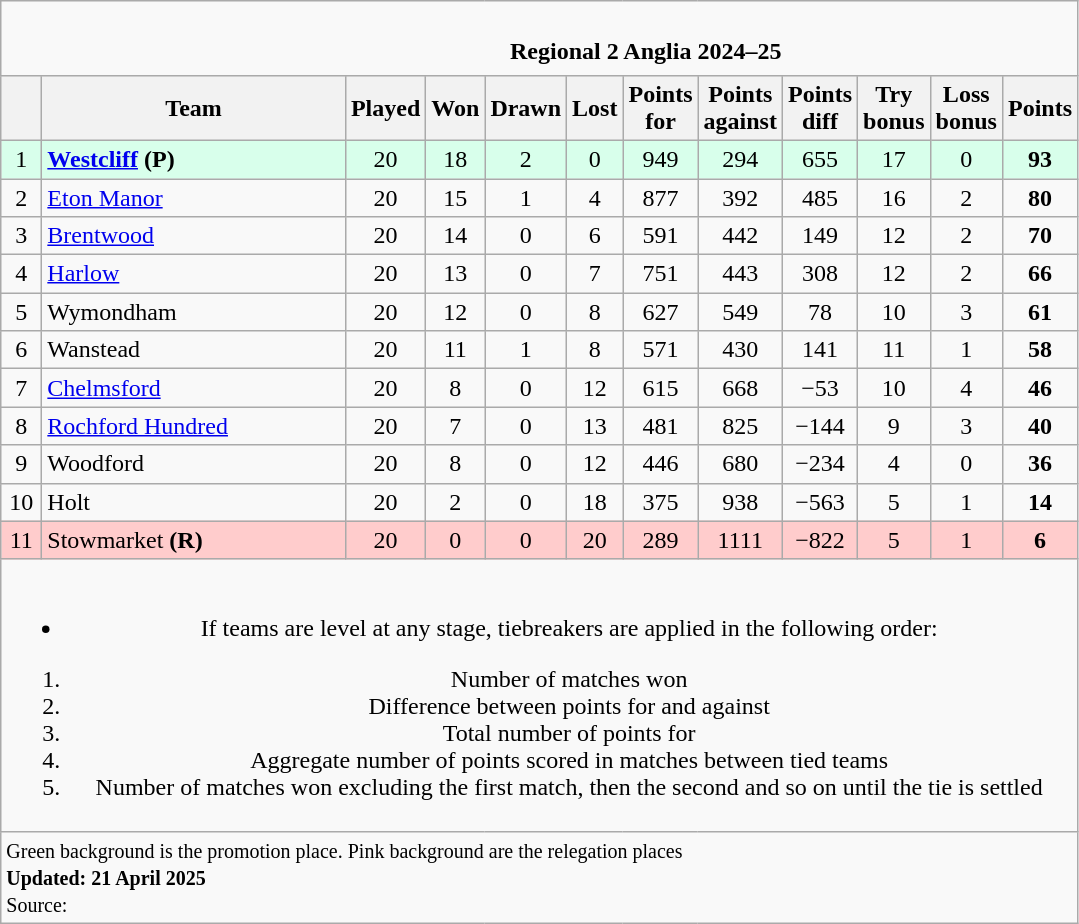<table class="wikitable" style="text-align: center;">
<tr>
<td colspan="15" cellpadding="0" cellspacing="0"><br><table border="0" width="100%" cellpadding="0" cellspacing="0">
<tr>
<td width=20% style="border:0px"></td>
<td style="border:0px"><strong>Regional 2 Anglia 2024–25</strong></td>
</tr>
</table>
</td>
</tr>
<tr>
<th bgcolor="#efefef" width="20"></th>
<th bgcolor="#efefef" width="195">Team</th>
<th bgcolor="#efefef" width="20">Played</th>
<th bgcolor="#efefef" width="20">Won</th>
<th bgcolor="#efefef" width="20">Drawn</th>
<th bgcolor="#efefef" width="20">Lost</th>
<th bgcolor="#efefef" width="25">Points for</th>
<th bgcolor="#efefef" width="20">Points against</th>
<th bgcolor="#efefef" width="20">Points diff</th>
<th bgcolor="#efefef" width="20">Try bonus</th>
<th bgcolor="#efefef" width="20">Loss bonus</th>
<th bgcolor="#efefef" width="20">Points</th>
</tr>
<tr bgcolor=#d8ffeb align=center>
<td>1</td>
<td style="text-align:left;"><strong><a href='#'>Westcliff</a> (P)</strong></td>
<td>20</td>
<td>18</td>
<td>2</td>
<td>0</td>
<td>949</td>
<td>294</td>
<td>655</td>
<td>17</td>
<td>0</td>
<td><strong>93</strong></td>
</tr>
<tr>
<td>2</td>
<td style="text-align:left;"><a href='#'>Eton Manor</a></td>
<td>20</td>
<td>15</td>
<td>1</td>
<td>4</td>
<td>877</td>
<td>392</td>
<td>485</td>
<td>16</td>
<td>2</td>
<td><strong>80</strong></td>
</tr>
<tr>
<td>3</td>
<td style="text-align:left;"><a href='#'>Brentwood</a></td>
<td>20</td>
<td>14</td>
<td>0</td>
<td>6</td>
<td>591</td>
<td>442</td>
<td>149</td>
<td>12</td>
<td>2</td>
<td><strong>70</strong></td>
</tr>
<tr>
<td>4</td>
<td style="text-align:left;"><a href='#'>Harlow</a></td>
<td>20</td>
<td>13</td>
<td>0</td>
<td>7</td>
<td>751</td>
<td>443</td>
<td>308</td>
<td>12</td>
<td>2</td>
<td><strong>66</strong></td>
</tr>
<tr>
<td>5</td>
<td style="text-align:left;">Wymondham</td>
<td>20</td>
<td>12</td>
<td>0</td>
<td>8</td>
<td>627</td>
<td>549</td>
<td>78</td>
<td>10</td>
<td>3</td>
<td><strong>61</strong></td>
</tr>
<tr>
<td>6</td>
<td style="text-align:left;">Wanstead</td>
<td>20</td>
<td>11</td>
<td>1</td>
<td>8</td>
<td>571</td>
<td>430</td>
<td>141</td>
<td>11</td>
<td>1</td>
<td><strong>58</strong></td>
</tr>
<tr>
<td>7</td>
<td style="text-align:left;"><a href='#'>Chelmsford</a></td>
<td>20</td>
<td>8</td>
<td>0</td>
<td>12</td>
<td>615</td>
<td>668</td>
<td>−53</td>
<td>10</td>
<td>4</td>
<td><strong>46</strong></td>
</tr>
<tr>
<td>8</td>
<td style="text-align:left;"><a href='#'>Rochford Hundred</a></td>
<td>20</td>
<td>7</td>
<td>0</td>
<td>13</td>
<td>481</td>
<td>825</td>
<td>−144</td>
<td>9</td>
<td>3</td>
<td><strong>40</strong></td>
</tr>
<tr>
<td>9</td>
<td style="text-align:left;">Woodford</td>
<td>20</td>
<td>8</td>
<td>0</td>
<td>12</td>
<td>446</td>
<td>680</td>
<td>−234</td>
<td>4</td>
<td>0</td>
<td><strong>36</strong></td>
</tr>
<tr>
<td>10</td>
<td style="text-align:left;">Holt</td>
<td>20</td>
<td>2</td>
<td>0</td>
<td>18</td>
<td>375</td>
<td>938</td>
<td>−563</td>
<td>5</td>
<td>1</td>
<td><strong>14</strong></td>
</tr>
<tr style="background-color:#ffcccc;">
<td>11</td>
<td style="text-align:left;">Stowmarket <strong>(R)</strong></td>
<td>20</td>
<td>0</td>
<td>0</td>
<td>20</td>
<td>289</td>
<td>1111</td>
<td>−822</td>
<td>5</td>
<td>1</td>
<td><strong>6</strong></td>
</tr>
<tr>
<td colspan="15"><br><ul><li>If teams are level at any stage, tiebreakers are applied in the following order:</li></ul><ol><li>Number of matches won</li><li>Difference between points for and against</li><li>Total number of points for</li><li>Aggregate number of points scored in matches between tied teams</li><li>Number of matches won excluding the first match, then the second and so on until the tie is settled</li></ol></td>
</tr>
<tr | style="text-align:left;" |>
<td colspan="15" style="border:0px"><small><span>Green background</span> is the promotion place. <span>Pink background</span> are the relegation places <br><strong>Updated: 21 April 2025</strong><br>Source: </small></td>
</tr>
</table>
